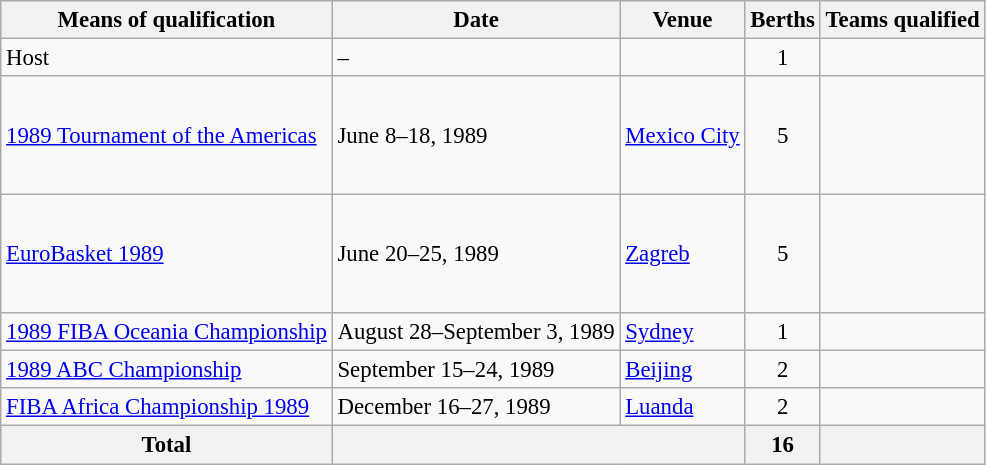<table class=wikitable style="font-size:95%;">
<tr>
<th>Means of qualification</th>
<th>Date</th>
<th>Venue</th>
<th>Berths</th>
<th>Teams qualified</th>
</tr>
<tr>
<td>Host</td>
<td>–</td>
<td></td>
<td style="text-align:center;">1</td>
<td></td>
</tr>
<tr>
<td><a href='#'>1989 Tournament of the Americas</a></td>
<td>June 8–18, 1989</td>
<td> <a href='#'>Mexico City</a></td>
<td style="text-align:center;">5</td>
<td><br><br><br><br></td>
</tr>
<tr>
<td><a href='#'>EuroBasket 1989</a></td>
<td>June 20–25, 1989</td>
<td> <a href='#'>Zagreb</a></td>
<td style="text-align:center;">5</td>
<td><br><br><br><br></td>
</tr>
<tr>
<td><a href='#'>1989 FIBA Oceania Championship</a></td>
<td>August 28–September 3, 1989</td>
<td> <a href='#'>Sydney</a></td>
<td style="text-align:center;">1</td>
<td></td>
</tr>
<tr>
<td><a href='#'>1989 ABC Championship</a></td>
<td>September 15–24, 1989</td>
<td> <a href='#'>Beijing</a></td>
<td style="text-align:center;">2</td>
<td><br></td>
</tr>
<tr>
<td><a href='#'>FIBA Africa Championship 1989</a></td>
<td>December 16–27, 1989</td>
<td> <a href='#'>Luanda</a></td>
<td style="text-align:center;">2</td>
<td><br></td>
</tr>
<tr>
<th>Total</th>
<th colspan="2"></th>
<th>16</th>
<th></th>
</tr>
</table>
